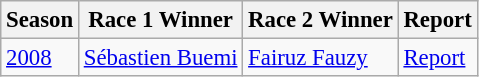<table class="wikitable" style="font-size: 95%">
<tr>
<th>Season</th>
<th>Race 1 Winner</th>
<th>Race 2 Winner</th>
<th>Report</th>
</tr>
<tr>
<td><a href='#'>2008</a></td>
<td> <a href='#'>Sébastien Buemi</a></td>
<td> <a href='#'>Fairuz Fauzy</a></td>
<td><a href='#'>Report</a></td>
</tr>
</table>
